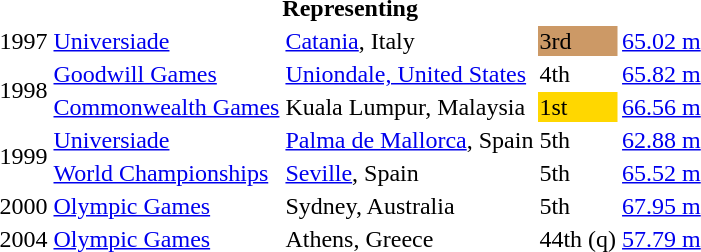<table>
<tr>
<th colspan="5">Representing </th>
</tr>
<tr>
<td>1997</td>
<td><a href='#'>Universiade</a></td>
<td><a href='#'>Catania</a>, Italy</td>
<td bgcolor="cc9966">3rd</td>
<td><a href='#'>65.02 m</a></td>
</tr>
<tr>
<td rowspan=2>1998</td>
<td><a href='#'>Goodwill Games</a></td>
<td><a href='#'>Uniondale, United States</a></td>
<td>4th</td>
<td><a href='#'>65.82 m</a></td>
</tr>
<tr>
<td><a href='#'>Commonwealth Games</a></td>
<td>Kuala Lumpur, Malaysia</td>
<td bgcolor="gold">1st</td>
<td><a href='#'>66.56 m</a></td>
</tr>
<tr>
<td rowspan=2>1999</td>
<td><a href='#'>Universiade</a></td>
<td><a href='#'>Palma de Mallorca</a>, Spain</td>
<td>5th</td>
<td><a href='#'>62.88 m</a></td>
</tr>
<tr>
<td><a href='#'>World Championships</a></td>
<td><a href='#'>Seville</a>, Spain</td>
<td>5th</td>
<td><a href='#'>65.52 m</a></td>
</tr>
<tr>
<td>2000</td>
<td><a href='#'>Olympic Games</a></td>
<td>Sydney, Australia</td>
<td>5th</td>
<td><a href='#'>67.95 m</a></td>
</tr>
<tr>
<td>2004</td>
<td><a href='#'>Olympic Games</a></td>
<td>Athens, Greece</td>
<td>44th (q)</td>
<td><a href='#'>57.79 m</a></td>
</tr>
</table>
